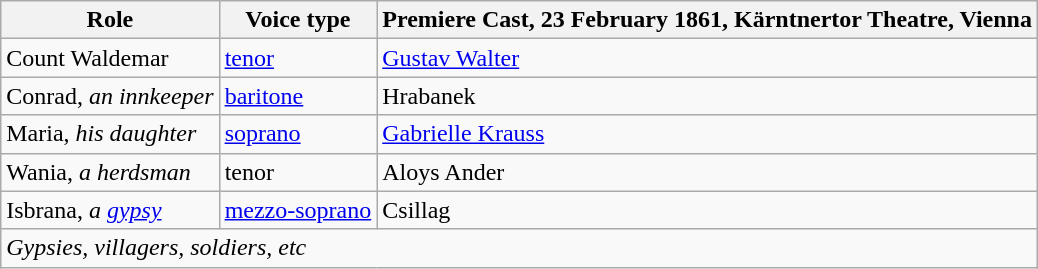<table class="wikitable">
<tr>
<th>Role</th>
<th>Voice type</th>
<th>Premiere Cast, 23 February 1861, Kärntnertor Theatre, Vienna<br></th>
</tr>
<tr>
<td>Count Waldemar</td>
<td><a href='#'>tenor</a></td>
<td><a href='#'>Gustav Walter</a></td>
</tr>
<tr>
<td>Conrad, <em>an innkeeper</em></td>
<td><a href='#'>baritone</a></td>
<td>Hrabanek</td>
</tr>
<tr>
<td>Maria, <em>his daughter</em></td>
<td><a href='#'>soprano</a></td>
<td><a href='#'>Gabrielle Krauss</a></td>
</tr>
<tr>
<td>Wania, <em>a herdsman</em></td>
<td>tenor</td>
<td>Aloys Ander</td>
</tr>
<tr>
<td>Isbrana, <em>a <a href='#'>gypsy</a></em></td>
<td><a href='#'>mezzo-soprano</a></td>
<td>Csillag</td>
</tr>
<tr>
<td colspan="3"><em>Gypsies, villagers, soldiers, etc</em></td>
</tr>
</table>
